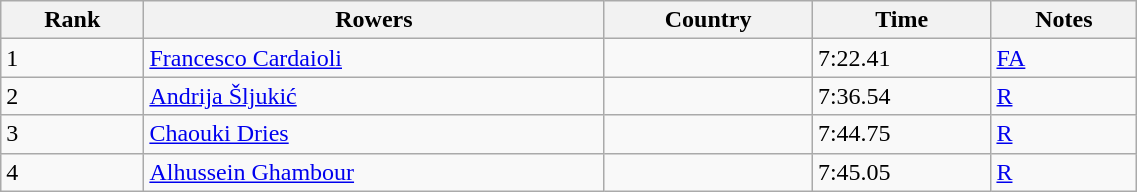<table class="wikitable" width=60%>
<tr>
<th>Rank</th>
<th>Rowers</th>
<th>Country</th>
<th>Time</th>
<th>Notes</th>
</tr>
<tr>
<td>1</td>
<td><a href='#'>Francesco Cardaioli</a></td>
<td></td>
<td>7:22.41</td>
<td><a href='#'>FA</a></td>
</tr>
<tr>
<td>2</td>
<td><a href='#'>Andrija Šljukić</a></td>
<td></td>
<td>7:36.54</td>
<td><a href='#'>R</a></td>
</tr>
<tr>
<td>3</td>
<td><a href='#'>Chaouki Dries</a></td>
<td></td>
<td>7:44.75</td>
<td><a href='#'>R</a></td>
</tr>
<tr>
<td>4</td>
<td><a href='#'>Alhussein Ghambour</a></td>
<td></td>
<td>7:45.05</td>
<td><a href='#'>R</a></td>
</tr>
</table>
